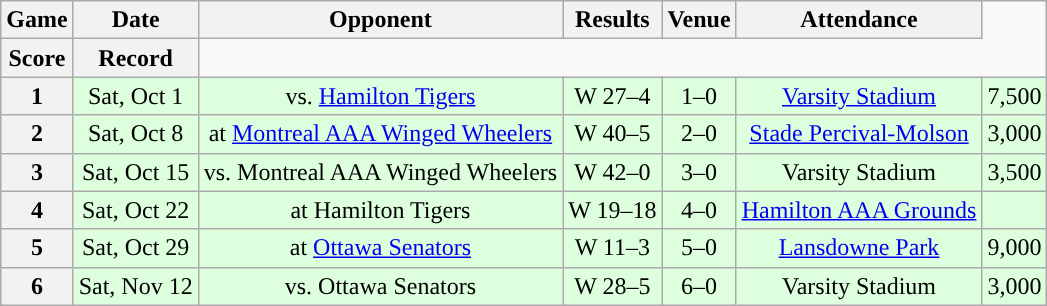<table class="wikitable" style="text-align:center">
<tr>
<th>Game</th>
<th>Date</th>
<th>Opponent</th>
<th>Results</th>
<th>Venue</th>
<th>Attendance</th>
</tr>
<tr>
<th>Score</th>
<th>Record</th>
</tr>
<tr style="background:#ddffdd">
<th>1</th>
<td>Sat, Oct 1</td>
<td>vs. <a href='#'>Hamilton Tigers</a></td>
<td>W 27–4</td>
<td>1–0</td>
<td><a href='#'>Varsity Stadium</a></td>
<td>7,500</td>
</tr>
<tr style="background:#ddffdd">
<th>2</th>
<td>Sat, Oct 8</td>
<td>at <a href='#'>Montreal AAA Winged Wheelers</a></td>
<td>W 40–5</td>
<td>2–0</td>
<td><a href='#'>Stade Percival-Molson</a></td>
<td>3,000</td>
</tr>
<tr style="background:#ddffdd">
<th>3</th>
<td>Sat, Oct 15</td>
<td>vs. Montreal AAA Winged Wheelers</td>
<td>W 42–0</td>
<td>3–0</td>
<td>Varsity Stadium</td>
<td>3,500</td>
</tr>
<tr style="background:#ddffdd">
<th>4</th>
<td>Sat, Oct 22</td>
<td>at Hamilton Tigers</td>
<td>W 19–18</td>
<td>4–0</td>
<td><a href='#'>Hamilton AAA Grounds</a></td>
<td></td>
</tr>
<tr style="background:#ddffdd">
<th>5</th>
<td>Sat, Oct 29</td>
<td>at <a href='#'>Ottawa Senators</a></td>
<td>W 11–3</td>
<td>5–0</td>
<td><a href='#'>Lansdowne Park</a></td>
<td>9,000</td>
</tr>
<tr style="background:#ddffdd">
<th>6</th>
<td>Sat, Nov 12</td>
<td>vs. Ottawa Senators</td>
<td>W 28–5</td>
<td>6–0</td>
<td>Varsity Stadium</td>
<td>3,000</td>
</tr>
</table>
